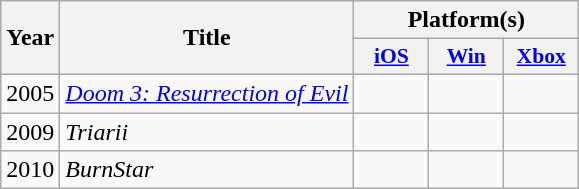<table class="wikitable">
<tr>
<th rowspan="2">Year</th>
<th rowspan="2">Title</th>
<th colspan="9">Platform(s)</th>
</tr>
<tr>
<th style="width:3em; font-size:90%"><a href='#'>iOS</a></th>
<th style="width:3em; font-size:90%"><a href='#'>Win</a></th>
<th style="width:3em; font-size:90%"><a href='#'>Xbox</a></th>
</tr>
<tr>
<td>2005</td>
<td><em><a href='#'>Doom 3: Resurrection of Evil</a></em></td>
<td></td>
<td></td>
<td></td>
</tr>
<tr>
<td>2009</td>
<td><em>Triarii</em></td>
<td></td>
<td></td>
<td></td>
</tr>
<tr>
<td>2010</td>
<td><em>BurnStar</em></td>
<td></td>
<td></td>
<td></td>
</tr>
</table>
